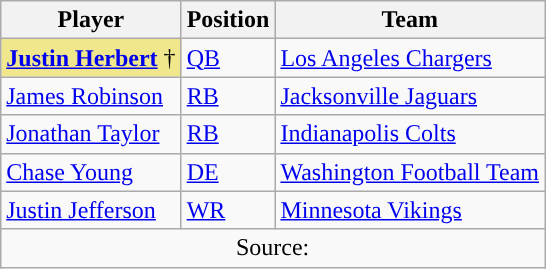<table class="wikitable sortable">
<tr>
<th>Player</th>
<th>Position</th>
<th>Team</th>
</tr>
<tr>
<td style="background-color:Khaki; border:1px solid #aaaaaa"><strong><a href='#'>Justin Herbert</a></strong> †</td>
<td><a href='#'>QB</a></td>
<td><a href='#'>Los Angeles Chargers</a></td>
</tr>
<tr>
<td><a href='#'>James Robinson</a></td>
<td><a href='#'>RB</a></td>
<td><a href='#'>Jacksonville Jaguars</a></td>
</tr>
<tr>
<td><a href='#'>Jonathan Taylor</a></td>
<td><a href='#'>RB</a></td>
<td><a href='#'>Indianapolis Colts</a></td>
</tr>
<tr>
<td><a href='#'>Chase Young</a></td>
<td><a href='#'>DE</a></td>
<td><a href='#'>Washington Football Team</a></td>
</tr>
<tr>
<td><a href='#'>Justin Jefferson</a></td>
<td><a href='#'>WR</a></td>
<td><a href='#'>Minnesota Vikings</a></td>
</tr>
<tr>
<td style="text-align:center;"colspan="3">Source:</td>
</tr>
</table>
